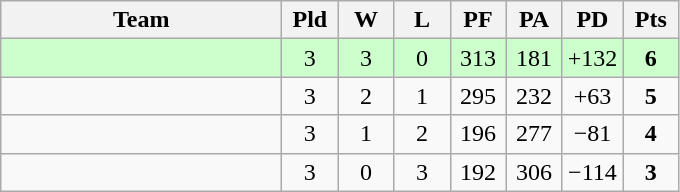<table class="wikitable" style="text-align:center;">
<tr>
<th width=180>Team</th>
<th width=30>Pld</th>
<th width=30>W</th>
<th width=30>L</th>
<th width=30>PF</th>
<th width=30>PA</th>
<th width=30>PD</th>
<th width=30>Pts</th>
</tr>
<tr bgcolor="#ccffcc">
<td align="left"></td>
<td>3</td>
<td>3</td>
<td>0</td>
<td>313</td>
<td>181</td>
<td>+132</td>
<td><strong>6</strong></td>
</tr>
<tr>
<td align="left"></td>
<td>3</td>
<td>2</td>
<td>1</td>
<td>295</td>
<td>232</td>
<td>+63</td>
<td><strong>5</strong></td>
</tr>
<tr>
<td align="left"></td>
<td>3</td>
<td>1</td>
<td>2</td>
<td>196</td>
<td>277</td>
<td>−81</td>
<td><strong>4</strong></td>
</tr>
<tr>
<td align="left"></td>
<td>3</td>
<td>0</td>
<td>3</td>
<td>192</td>
<td>306</td>
<td>−114</td>
<td><strong>3</strong></td>
</tr>
</table>
